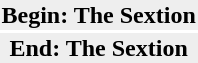<table style="border-collapse:collapse">
<tr>
<td colspan=3></td>
</tr>
<tr>
<th colspan=3 style="background:#eee"><strong>Begin: The Sextion</strong></th>
</tr>
<tr>
<td colspan=3></td>
</tr>
<tr>
<th colspan=3 style="background:#eee"><strong>End: The Sextion</strong></th>
</tr>
<tr>
<td colspan=3></td>
</tr>
</table>
